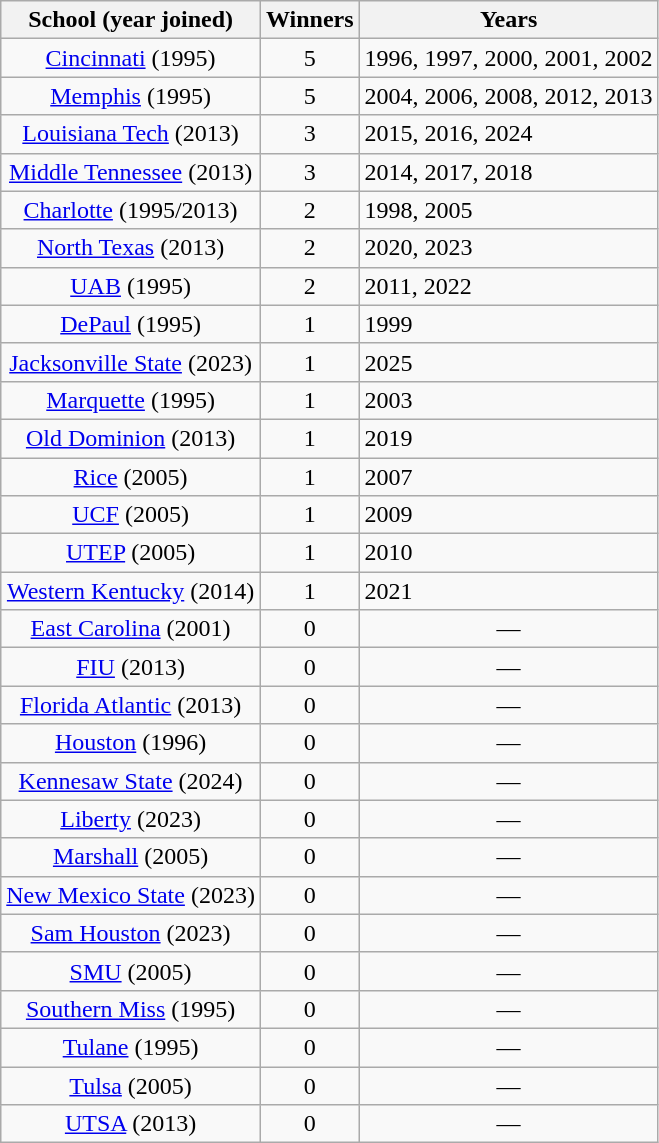<table class="wikitable">
<tr>
<th>School (year joined)</th>
<th>Winners</th>
<th>Years</th>
</tr>
<tr align="center">
<td><a href='#'>Cincinnati</a> (1995)</td>
<td>5</td>
<td align="left">1996, 1997, 2000, 2001, 2002</td>
</tr>
<tr align=center>
<td><a href='#'>Memphis</a> (1995)</td>
<td>5</td>
<td align="left">2004, 2006, 2008, 2012, 2013</td>
</tr>
<tr align="center">
<td><a href='#'>Louisiana Tech</a> (2013)</td>
<td>3</td>
<td align="left">2015, 2016, 2024</td>
</tr>
<tr align="center">
<td><a href='#'>Middle Tennessee</a> (2013)</td>
<td>3</td>
<td align="left">2014, 2017, 2018</td>
</tr>
<tr align="center">
<td><a href='#'>Charlotte</a> (1995/2013)</td>
<td>2</td>
<td align="left">1998, 2005</td>
</tr>
<tr align="center">
<td><a href='#'>North Texas</a> (2013)</td>
<td>2</td>
<td align="left">2020, 2023</td>
</tr>
<tr align="center">
<td><a href='#'>UAB</a> (1995)</td>
<td>2</td>
<td align="left">2011, 2022</td>
</tr>
<tr align="center">
<td><a href='#'>DePaul</a> (1995)</td>
<td>1</td>
<td align="left">1999</td>
</tr>
<tr align="center">
<td><a href='#'>Jacksonville State</a> (2023)</td>
<td>1</td>
<td align="left">2025</td>
</tr>
<tr align="center">
<td><a href='#'>Marquette</a> (1995)</td>
<td>1</td>
<td align="left">2003</td>
</tr>
<tr align="center">
<td><a href='#'>Old Dominion</a> (2013)</td>
<td>1</td>
<td align="left">2019</td>
</tr>
<tr align="center">
<td><a href='#'>Rice</a> (2005)</td>
<td>1</td>
<td align="left">2007</td>
</tr>
<tr align=center>
<td><a href='#'>UCF</a> (2005)</td>
<td>1</td>
<td align="left">2009</td>
</tr>
<tr align="center">
<td><a href='#'>UTEP</a> (2005)</td>
<td>1</td>
<td align="left">2010</td>
</tr>
<tr align="center">
<td><a href='#'>Western Kentucky</a> (2014)</td>
<td>1</td>
<td align="left">2021</td>
</tr>
<tr align=center>
<td><a href='#'>East Carolina</a> (2001)</td>
<td>0</td>
<td>—</td>
</tr>
<tr align="center">
<td><a href='#'>FIU</a> (2013)</td>
<td>0</td>
<td>—</td>
</tr>
<tr align="center">
<td><a href='#'>Florida Atlantic</a> (2013)</td>
<td>0</td>
<td>—</td>
</tr>
<tr align="center">
<td><a href='#'>Houston</a> (1996)</td>
<td>0</td>
<td>—</td>
</tr>
<tr align="center">
<td><a href='#'>Kennesaw State</a> (2024)</td>
<td>0</td>
<td>—</td>
</tr>
<tr align="center">
<td><a href='#'>Liberty</a> (2023)</td>
<td>0</td>
<td>—</td>
</tr>
<tr align=center>
<td><a href='#'>Marshall</a> (2005)</td>
<td>0</td>
<td>—</td>
</tr>
<tr align="center">
<td><a href='#'>New Mexico State</a> (2023)</td>
<td>0</td>
<td>—</td>
</tr>
<tr align="center">
<td><a href='#'>Sam Houston</a> (2023)</td>
<td>0</td>
<td>—</td>
</tr>
<tr align="center">
<td><a href='#'>SMU</a> (2005)</td>
<td>0</td>
<td>—</td>
</tr>
<tr align=center>
<td><a href='#'>Southern Miss</a> (1995)</td>
<td>0</td>
<td>—</td>
</tr>
<tr align=center>
<td><a href='#'>Tulane</a> (1995)</td>
<td>0</td>
<td>—</td>
</tr>
<tr align=center>
<td><a href='#'>Tulsa</a> (2005)</td>
<td>0</td>
<td>—</td>
</tr>
<tr align="center">
<td><a href='#'>UTSA</a> (2013)</td>
<td>0</td>
<td>—</td>
</tr>
</table>
